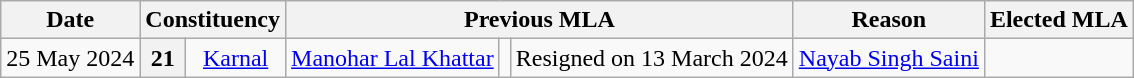<table class="wikitable sortable" style="text-align:center;">
<tr>
<th>Date</th>
<th colspan="2">Constituency</th>
<th colspan="3">Previous MLA</th>
<th>Reason</th>
<th colspan="3">Elected MLA</th>
</tr>
<tr>
<td>25 May 2024</td>
<th>21</th>
<td><a href='#'>Karnal</a></td>
<td><a href='#'>Manohar Lal Khattar</a></td>
<td></td>
<td>Resigned on 13 March 2024</td>
<td><a href='#'>Nayab Singh Saini</a></td>
<td></td>
</tr>
</table>
